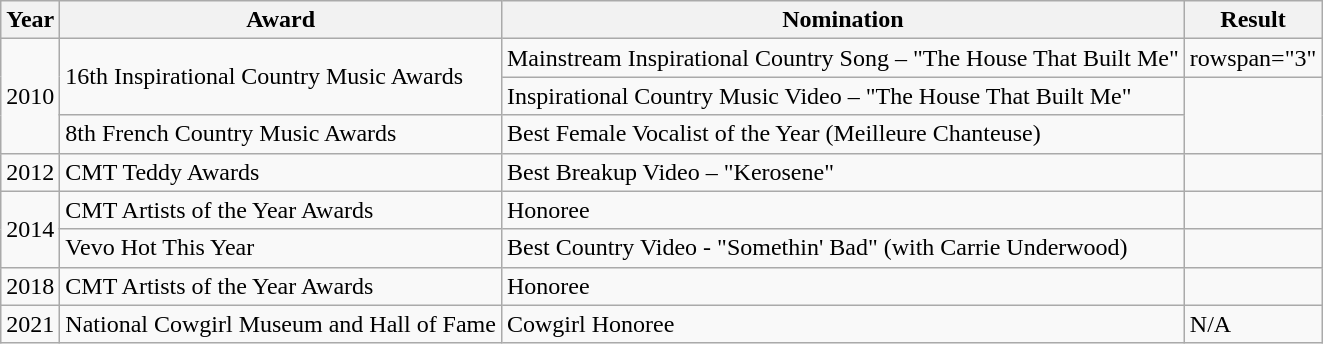<table class="wikitable">
<tr>
<th>Year</th>
<th>Award</th>
<th>Nomination</th>
<th>Result</th>
</tr>
<tr>
<td rowspan="3">2010</td>
<td rowspan="2">16th Inspirational Country Music Awards</td>
<td>Mainstream Inspirational Country Song – "The House That Built Me"</td>
<td>rowspan="3" </td>
</tr>
<tr>
<td>Inspirational Country Music Video – "The House That Built Me"</td>
</tr>
<tr>
<td>8th French Country Music Awards</td>
<td>Best Female Vocalist of the Year (Meilleure Chanteuse)</td>
</tr>
<tr>
<td rowspan="1">2012</td>
<td>CMT Teddy Awards</td>
<td>Best Breakup Video – "Kerosene"</td>
<td></td>
</tr>
<tr>
<td rowspan="2">2014</td>
<td rowspan="1">CMT Artists of the Year Awards</td>
<td>Honoree</td>
<td></td>
</tr>
<tr>
<td>Vevo Hot This Year</td>
<td>Best Country Video - "Somethin' Bad" (with Carrie Underwood)</td>
<td></td>
</tr>
<tr>
<td rowspan="1">2018</td>
<td rowspan="1">CMT Artists of the Year Awards</td>
<td>Honoree</td>
<td></td>
</tr>
<tr>
<td>2021</td>
<td>National Cowgirl Museum and Hall of Fame</td>
<td>Cowgirl Honoree</td>
<td>N/A</td>
</tr>
</table>
